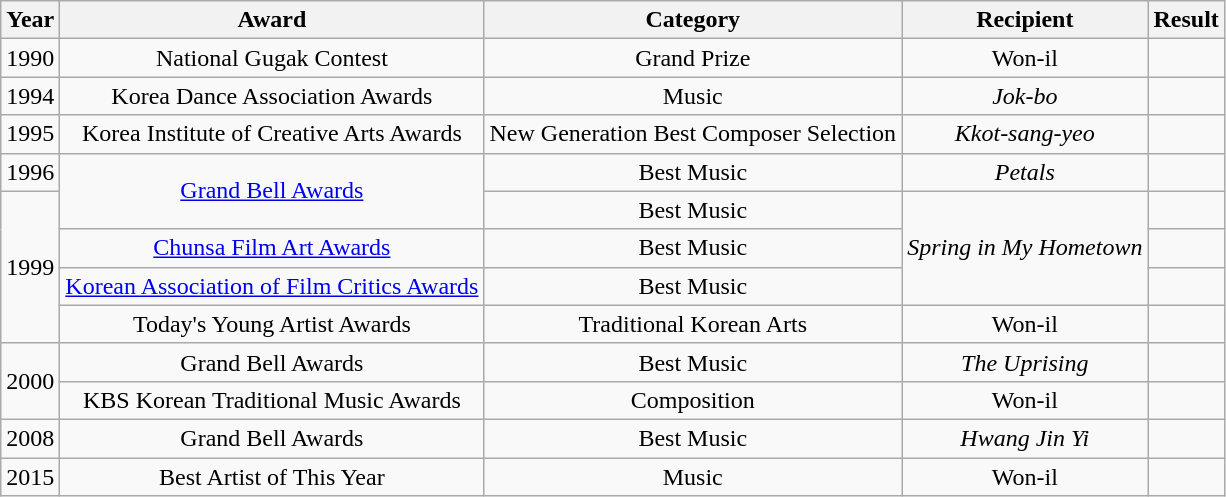<table class="wikitable" style="text-align:center">
<tr>
<th>Year</th>
<th>Award</th>
<th>Category</th>
<th>Recipient</th>
<th>Result</th>
</tr>
<tr>
<td>1990</td>
<td>National Gugak Contest</td>
<td>Grand Prize</td>
<td>Won-il</td>
<td></td>
</tr>
<tr>
<td>1994</td>
<td>Korea Dance Association Awards</td>
<td>Music</td>
<td><em>Jok-bo</em></td>
<td></td>
</tr>
<tr>
<td>1995</td>
<td>Korea Institute of Creative Arts Awards</td>
<td>New Generation Best Composer Selection</td>
<td><em>Kkot-sang-yeo</em></td>
<td></td>
</tr>
<tr>
<td>1996</td>
<td rowspan="2"><a href='#'>Grand Bell Awards</a></td>
<td>Best Music</td>
<td><em>Petals</em></td>
<td></td>
</tr>
<tr>
<td rowspan="4">1999</td>
<td>Best Music</td>
<td rowspan="3"><em>Spring in My Hometown</em></td>
<td></td>
</tr>
<tr>
<td><a href='#'>Chunsa Film Art Awards</a></td>
<td>Best Music</td>
<td></td>
</tr>
<tr>
<td><a href='#'>Korean Association of Film Critics Awards</a></td>
<td>Best Music</td>
<td></td>
</tr>
<tr>
<td>Today's Young Artist Awards</td>
<td>Traditional Korean Arts</td>
<td>Won-il</td>
<td></td>
</tr>
<tr>
<td rowspan="2">2000</td>
<td>Grand Bell Awards</td>
<td>Best Music</td>
<td><em>The Uprising</em></td>
<td></td>
</tr>
<tr>
<td>KBS Korean Traditional Music Awards</td>
<td>Composition</td>
<td>Won-il</td>
<td></td>
</tr>
<tr>
<td>2008</td>
<td>Grand Bell Awards</td>
<td>Best Music</td>
<td><em>Hwang Jin Yi</em></td>
<td></td>
</tr>
<tr>
<td>2015</td>
<td>Best Artist of This Year</td>
<td>Music</td>
<td>Won-il</td>
<td></td>
</tr>
</table>
